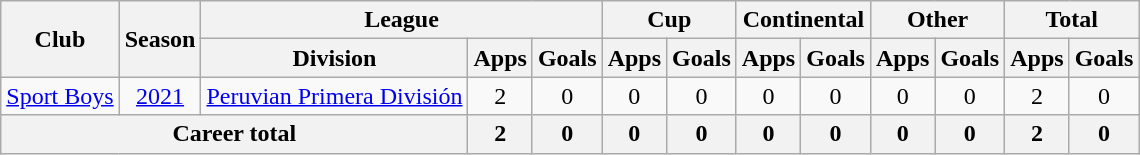<table class="wikitable" style="text-align: center">
<tr>
<th rowspan="2">Club</th>
<th rowspan="2">Season</th>
<th colspan="3">League</th>
<th colspan="2">Cup</th>
<th colspan="2">Continental</th>
<th colspan="2">Other</th>
<th colspan="2">Total</th>
</tr>
<tr>
<th>Division</th>
<th>Apps</th>
<th>Goals</th>
<th>Apps</th>
<th>Goals</th>
<th>Apps</th>
<th>Goals</th>
<th>Apps</th>
<th>Goals</th>
<th>Apps</th>
<th>Goals</th>
</tr>
<tr>
<td><a href='#'>Sport Boys</a></td>
<td><a href='#'>2021</a></td>
<td><a href='#'>Peruvian Primera División</a></td>
<td>2</td>
<td>0</td>
<td>0</td>
<td>0</td>
<td>0</td>
<td>0</td>
<td>0</td>
<td>0</td>
<td>2</td>
<td>0</td>
</tr>
<tr>
<th colspan="3"><strong>Career total</strong></th>
<th>2</th>
<th>0</th>
<th>0</th>
<th>0</th>
<th>0</th>
<th>0</th>
<th>0</th>
<th>0</th>
<th>2</th>
<th>0</th>
</tr>
</table>
